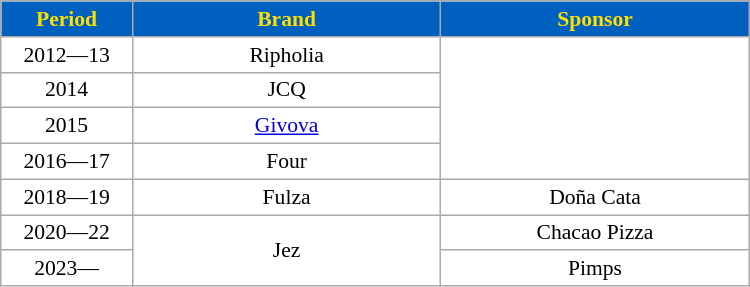<table class="wikitable center" style="background:transparent; width:500px; border-collapse:collapse; font-size:90%; text-align:center; white-space:nowrap; margin:auto;">
<tr>
<th style="background:#0060BF; color:#FFDF00; min-width:04em;" scope="col">Period</th>
<th style="background:#0060BF; color:#FFDF00; min-width:10em;" scope="col">Brand</th>
<th style="background:#0060BF; color:#FFDF00; min-width:10em;" scope="col">Sponsor</th>
</tr>
<tr>
<td>2012—13</td>
<td>Ripholia</td>
<td rowspan=4></td>
</tr>
<tr>
<td>2014</td>
<td>JCQ</td>
</tr>
<tr>
<td>2015</td>
<td><a href='#'>Givova</a></td>
</tr>
<tr>
<td>2016—17</td>
<td>Four</td>
</tr>
<tr>
<td>2018—19</td>
<td>Fulza</td>
<td>Doña Cata</td>
</tr>
<tr>
<td>2020—22</td>
<td rowspan=2>Jez</td>
<td>Chacao Pizza</td>
</tr>
<tr>
<td>2023—</td>
<td>Pimps</td>
</tr>
</table>
